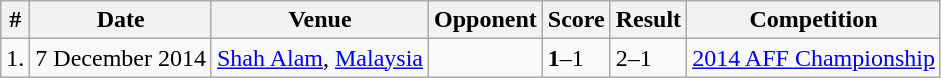<table class="wikitable collapsible collapsed">
<tr>
<th>#</th>
<th>Date</th>
<th>Venue</th>
<th>Opponent</th>
<th>Score</th>
<th>Result</th>
<th>Competition</th>
</tr>
<tr>
<td>1.</td>
<td>7 December 2014</td>
<td><a href='#'>Shah Alam</a>, <a href='#'>Malaysia</a></td>
<td></td>
<td><strong>1</strong>–1</td>
<td>2–1</td>
<td><a href='#'>2014 AFF Championship</a></td>
</tr>
</table>
